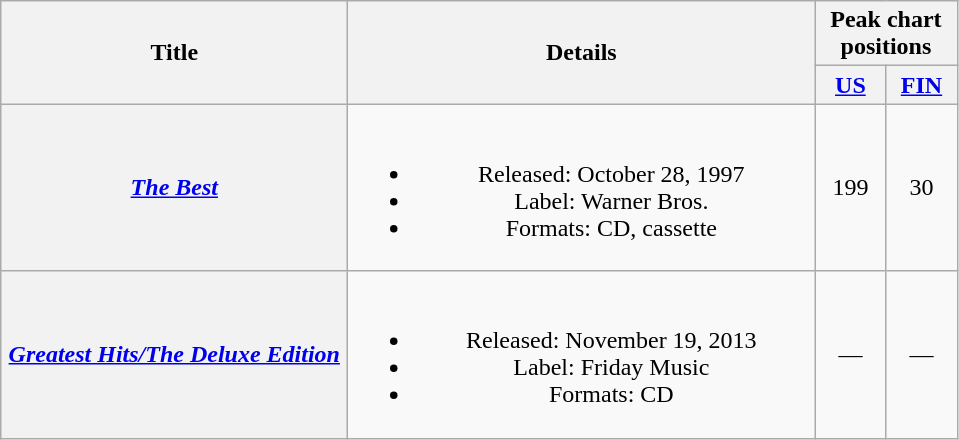<table class="wikitable plainrowheaders" style="text-align:center;">
<tr>
<th rowspan="2" style="width:14em;">Title</th>
<th rowspan="2" style="width:19em;">Details</th>
<th colspan="2">Peak chart<br>positions</th>
</tr>
<tr>
<th width="40"><a href='#'>US</a><br></th>
<th width="40"><a href='#'>FIN</a><br></th>
</tr>
<tr>
<th scope="row"><em><a href='#'>The Best</a></em></th>
<td><br><ul><li>Released: October 28, 1997</li><li>Label: Warner Bros.</li><li>Formats: CD, cassette</li></ul></td>
<td>199</td>
<td>30</td>
</tr>
<tr>
<th scope="row"><em><a href='#'>Greatest Hits/The Deluxe Edition</a></em></th>
<td><br><ul><li>Released: November 19, 2013</li><li>Label: Friday Music</li><li>Formats: CD</li></ul></td>
<td>—</td>
<td>—</td>
</tr>
</table>
